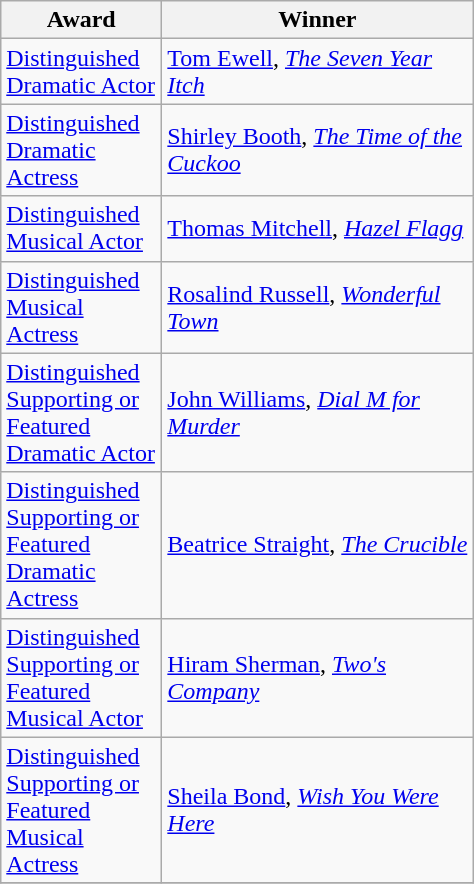<table class="wikitable">
<tr>
<th width="100"><strong>Award</strong></th>
<th width="200"><strong>Winner</strong></th>
</tr>
<tr>
<td><a href='#'>Distinguished Dramatic Actor</a></td>
<td><a href='#'>Tom Ewell</a>, <em><a href='#'>The Seven Year Itch</a></em></td>
</tr>
<tr>
<td><a href='#'>Distinguished Dramatic Actress</a></td>
<td><a href='#'>Shirley Booth</a>, <em><a href='#'>The Time of the Cuckoo</a></em></td>
</tr>
<tr>
<td><a href='#'>Distinguished Musical Actor</a></td>
<td><a href='#'>Thomas Mitchell</a>, <em><a href='#'>Hazel Flagg</a></em></td>
</tr>
<tr>
<td><a href='#'>Distinguished Musical Actress</a></td>
<td><a href='#'>Rosalind Russell</a>, <em><a href='#'>Wonderful Town</a></em></td>
</tr>
<tr>
<td><a href='#'>Distinguished Supporting or Featured Dramatic Actor</a></td>
<td><a href='#'>John Williams</a>, <em><a href='#'>Dial M for Murder</a></em></td>
</tr>
<tr>
<td><a href='#'>Distinguished Supporting or Featured Dramatic Actress</a></td>
<td><a href='#'>Beatrice Straight</a>, <em><a href='#'>The Crucible</a></em></td>
</tr>
<tr>
<td><a href='#'>Distinguished Supporting or Featured Musical Actor</a></td>
<td><a href='#'>Hiram Sherman</a>, <em><a href='#'>Two's Company</a></em></td>
</tr>
<tr>
<td><a href='#'>Distinguished Supporting or Featured Musical Actress</a></td>
<td><a href='#'>Sheila Bond</a>, <em><a href='#'>Wish You Were Here</a></em></td>
</tr>
<tr>
</tr>
</table>
